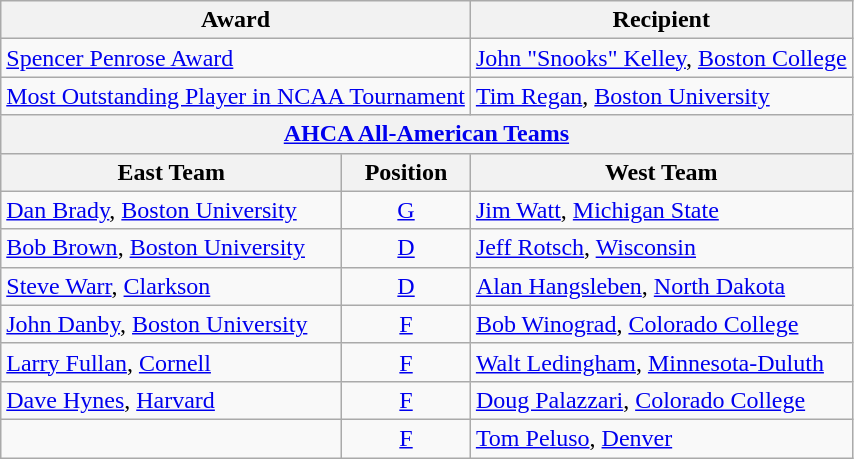<table class="wikitable">
<tr>
<th colspan=2>Award</th>
<th>Recipient</th>
</tr>
<tr>
<td colspan=2><a href='#'>Spencer Penrose Award</a></td>
<td><a href='#'>John "Snooks" Kelley</a>, <a href='#'>Boston College</a></td>
</tr>
<tr>
<td colspan=2><a href='#'>Most Outstanding Player in NCAA Tournament</a></td>
<td><a href='#'>Tim Regan</a>, <a href='#'>Boston University</a></td>
</tr>
<tr>
<th colspan=3><a href='#'>AHCA All-American Teams</a></th>
</tr>
<tr>
<th>East Team</th>
<th>  Position  </th>
<th>West Team</th>
</tr>
<tr>
<td><a href='#'>Dan Brady</a>, <a href='#'>Boston University</a></td>
<td align=center><a href='#'>G</a></td>
<td><a href='#'>Jim Watt</a>, <a href='#'>Michigan State</a></td>
</tr>
<tr>
<td><a href='#'>Bob Brown</a>, <a href='#'>Boston University</a></td>
<td align=center><a href='#'>D</a></td>
<td><a href='#'>Jeff Rotsch</a>, <a href='#'>Wisconsin</a></td>
</tr>
<tr>
<td><a href='#'>Steve Warr</a>, <a href='#'>Clarkson</a></td>
<td align=center><a href='#'>D</a></td>
<td><a href='#'>Alan Hangsleben</a>, <a href='#'>North Dakota</a></td>
</tr>
<tr>
<td><a href='#'>John Danby</a>, <a href='#'>Boston University</a></td>
<td align=center><a href='#'>F</a></td>
<td><a href='#'>Bob Winograd</a>, <a href='#'>Colorado College</a></td>
</tr>
<tr>
<td><a href='#'>Larry Fullan</a>, <a href='#'>Cornell</a></td>
<td align=center><a href='#'>F</a></td>
<td><a href='#'>Walt Ledingham</a>, <a href='#'>Minnesota-Duluth</a></td>
</tr>
<tr>
<td><a href='#'>Dave Hynes</a>, <a href='#'>Harvard</a></td>
<td align=center><a href='#'>F</a></td>
<td><a href='#'>Doug Palazzari</a>, <a href='#'>Colorado College</a></td>
</tr>
<tr>
<td></td>
<td align=center><a href='#'>F</a></td>
<td><a href='#'>Tom Peluso</a>, <a href='#'>Denver</a></td>
</tr>
</table>
